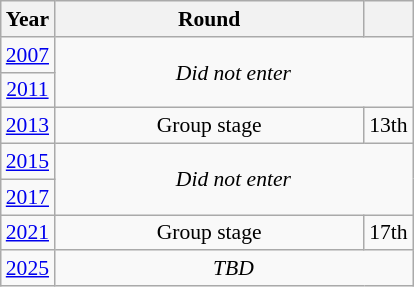<table class="wikitable" style="text-align: center; font-size:90%">
<tr>
<th>Year</th>
<th style="width:200px">Round</th>
<th></th>
</tr>
<tr>
<td><a href='#'>2007</a></td>
<td colspan="2" rowspan="2"><em>Did not enter</em></td>
</tr>
<tr>
<td><a href='#'>2011</a></td>
</tr>
<tr>
<td><a href='#'>2013</a></td>
<td>Group stage</td>
<td>13th</td>
</tr>
<tr>
<td><a href='#'>2015</a></td>
<td colspan="2" rowspan="2"><em>Did not enter</em></td>
</tr>
<tr>
<td><a href='#'>2017</a></td>
</tr>
<tr>
<td><a href='#'>2021</a></td>
<td>Group stage</td>
<td>17th</td>
</tr>
<tr>
<td><a href='#'>2025</a></td>
<td colspan="2"><em>TBD</em></td>
</tr>
</table>
